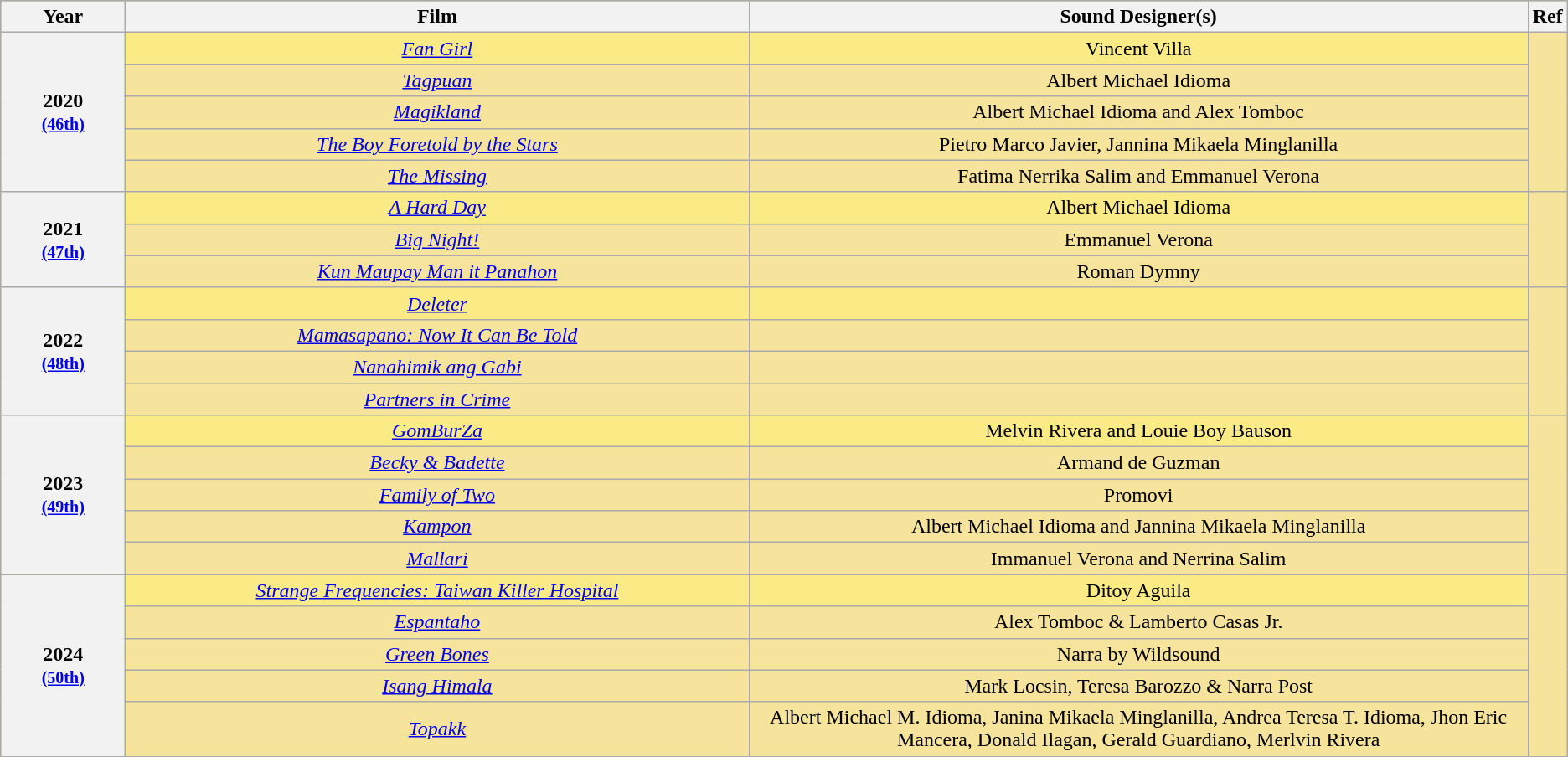<table class="wikitable" rowspan=2 style="text-align: center; background: #f6e39c">
<tr style="background:#bebebe;">
<th scope="col" style="width:8%;">Year</th>
<th scope="col" style="width:40%;">Film</th>
<th scope="col" style="width:50%;">Sound Designer(s)</th>
<th scope="col" style="width:2%;">Ref</th>
</tr>
<tr>
<th scope="row" style="text-align:center" rowspan=5>2020<br><small><a href='#'>(46th)</a> </small></th>
<td style="background:#FAEB86"><em><a href='#'>Fan Girl</a></em></td>
<td style="background:#FAEB86">Vincent Villa</td>
<td rowspan=5></td>
</tr>
<tr>
<td><em><a href='#'>Tagpuan</a></em></td>
<td>Albert Michael Idioma</td>
</tr>
<tr>
<td><em><a href='#'>Magikland</a></em></td>
<td>Albert Michael Idioma and Alex Tomboc</td>
</tr>
<tr>
<td><em><a href='#'>The Boy Foretold by the Stars</a></em></td>
<td>Pietro Marco Javier, Jannina Mikaela Minglanilla</td>
</tr>
<tr>
<td><em><a href='#'>The Missing</a></em></td>
<td>Fatima Nerrika Salim and Emmanuel Verona</td>
</tr>
<tr>
<th scope="row" style="text-align:center" rowspan=3>2021 <br><small><a href='#'>(47th)</a> </small></th>
<td style="background:#FAEB86"><em><a href='#'>A Hard Day</a></em></td>
<td style="background:#FAEB86">Albert Michael Idioma</td>
<td rowspan=3></td>
</tr>
<tr>
<td><em><a href='#'>Big Night!</a></em></td>
<td>Emmanuel Verona</td>
</tr>
<tr>
<td><em><a href='#'>Kun Maupay Man it Panahon</a></em></td>
<td>Roman Dymny</td>
</tr>
<tr>
<th scope="row" style="text-align:center" rowspan=4>2022 <br><small><a href='#'>(48th)</a> </small></th>
<td style="background:#FAEB86"><em><a href='#'>Deleter</a></em></td>
<td style="background:#FAEB86"></td>
<td rowspan=4></td>
</tr>
<tr>
<td><em><a href='#'>Mamasapano: Now It Can Be Told</a></em></td>
<td></td>
</tr>
<tr>
<td><em><a href='#'>Nanahimik ang Gabi</a></em></td>
<td></td>
</tr>
<tr>
<td><em><a href='#'>Partners in Crime</a></em></td>
<td></td>
</tr>
<tr>
<th scope="row" style="text-align:center" rowspan=5>2023 <br><small><a href='#'>(49th)</a> </small></th>
<td style="background:#FAEB86"><em><a href='#'>GomBurZa</a></em></td>
<td style="background:#FAEB86">Melvin Rivera and Louie Boy Bauson</td>
<td rowspan=5></td>
</tr>
<tr>
<td><em><a href='#'>Becky & Badette</a></em></td>
<td>Armand de Guzman</td>
</tr>
<tr>
<td><em><a href='#'>Family of Two</a></em></td>
<td>Promovi</td>
</tr>
<tr>
<td><em><a href='#'>Kampon</a></em></td>
<td>Albert Michael Idioma and Jannina Mikaela Minglanilla</td>
</tr>
<tr>
<td><em><a href='#'>Mallari</a></em></td>
<td>Immanuel Verona and Nerrina Salim</td>
</tr>
<tr>
<th scope="row" style="text-align:center" rowspan=6>2024 <br><small><a href='#'>(50th)</a> </small></th>
<td style="background:#FAEB86"><em><a href='#'>Strange Frequencies: Taiwan Killer Hospital</a></em></td>
<td style="background:#FAEB86">Ditoy Aguila</td>
<td rowspan=6></td>
</tr>
<tr>
<td><em><a href='#'>Espantaho</a></em></td>
<td>Alex Tomboc & Lamberto Casas Jr.</td>
</tr>
<tr>
<td><em><a href='#'>Green Bones</a></em></td>
<td>Narra by Wildsound</td>
</tr>
<tr>
<td><em><a href='#'>Isang Himala</a></em></td>
<td>Mark Locsin, Teresa Barozzo & Narra Post</td>
</tr>
<tr>
<td><em><a href='#'>Topakk</a></em></td>
<td>Albert Michael M. Idioma, Janina Mikaela Minglanilla,  Andrea Teresa T. Idioma, Jhon Eric Mancera, Donald Ilagan, Gerald Guardiano, Merlvin Rivera</td>
</tr>
</table>
